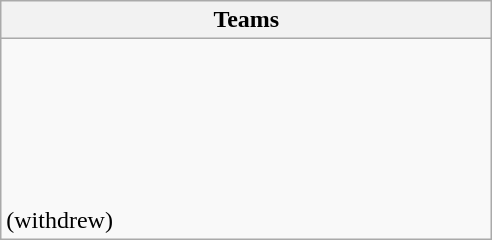<table class="wikitable">
<tr>
<th style="width:20em">Teams</th>
</tr>
<tr>
<td><br><br>
<br>
<br>
<br>
<br>
<em></em> (withdrew)</td>
</tr>
</table>
